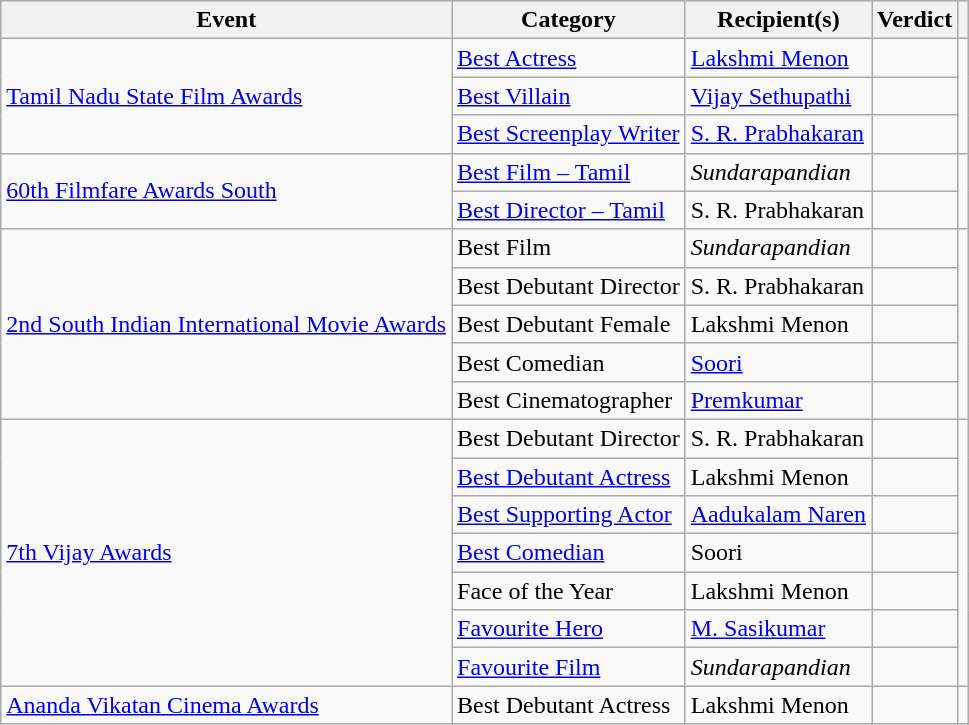<table class="wikitable">
<tr>
<th>Event</th>
<th>Category</th>
<th>Recipient(s)</th>
<th>Verdict</th>
<th></th>
</tr>
<tr>
<td rowspan="3"><a href='#'>Tamil Nadu State Film Awards</a></td>
<td><a href='#'>Best Actress</a></td>
<td><a href='#'>Lakshmi Menon</a></td>
<td></td>
<td rowspan="3" style="text-align:center;"></td>
</tr>
<tr>
<td><a href='#'>Best Villain</a></td>
<td><a href='#'>Vijay Sethupathi</a></td>
<td></td>
</tr>
<tr>
<td><a href='#'>Best Screenplay Writer</a></td>
<td><a href='#'>S. R. Prabhakaran</a></td>
<td></td>
</tr>
<tr>
<td rowspan="2"><a href='#'>60th Filmfare Awards South</a></td>
<td><a href='#'>Best Film – Tamil</a></td>
<td><em>Sundarapandian</em></td>
<td></td>
<td rowspan="2" style="text-align:center;"></td>
</tr>
<tr>
<td><a href='#'>Best Director – Tamil</a></td>
<td>S. R. Prabhakaran</td>
<td></td>
</tr>
<tr>
<td rowspan="5"><a href='#'>2nd South Indian International Movie Awards</a></td>
<td>Best Film</td>
<td><em>Sundarapandian</em></td>
<td></td>
<td rowspan="5" style="text-align:center;"><br></td>
</tr>
<tr>
<td>Best Debutant Director</td>
<td>S. R. Prabhakaran</td>
<td></td>
</tr>
<tr>
<td>Best Debutant Female</td>
<td>Lakshmi Menon</td>
<td></td>
</tr>
<tr>
<td>Best Comedian</td>
<td><a href='#'>Soori</a></td>
<td></td>
</tr>
<tr>
<td>Best Cinematographer</td>
<td><a href='#'>Premkumar</a></td>
<td></td>
</tr>
<tr>
<td rowspan="7"><a href='#'>7th Vijay Awards</a></td>
<td>Best Debutant Director</td>
<td>S. R. Prabhakaran</td>
<td></td>
<td rowspan="7" style="text-align:center;"><br></td>
</tr>
<tr>
<td><a href='#'>Best Debutant Actress</a></td>
<td>Lakshmi Menon</td>
<td></td>
</tr>
<tr>
<td><a href='#'>Best Supporting Actor</a></td>
<td><a href='#'>Aadukalam Naren</a></td>
<td></td>
</tr>
<tr>
<td><a href='#'>Best Comedian</a></td>
<td>Soori</td>
<td></td>
</tr>
<tr>
<td>Face of the Year</td>
<td>Lakshmi Menon</td>
<td></td>
</tr>
<tr>
<td><a href='#'>Favourite Hero</a></td>
<td><a href='#'>M. Sasikumar</a></td>
<td></td>
</tr>
<tr>
<td><a href='#'>Favourite Film</a></td>
<td><em>Sundarapandian</em></td>
<td></td>
</tr>
<tr>
<td><a href='#'>Ananda Vikatan Cinema Awards</a></td>
<td>Best Debutant Actress</td>
<td>Lakshmi Menon</td>
<td></td>
<td style="text-align:center;"></td>
</tr>
</table>
